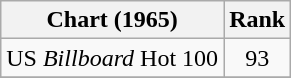<table class="wikitable">
<tr>
<th align="left">Chart (1965)</th>
<th style="text-align:center;">Rank</th>
</tr>
<tr>
<td>US <em>Billboard</em> Hot 100 </td>
<td style="text-align:center;">93</td>
</tr>
<tr>
</tr>
</table>
